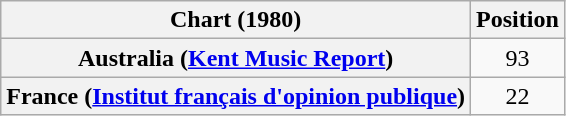<table class="wikitable sortable plainrowheaders" style="text-align:center">
<tr>
<th>Chart (1980)</th>
<th>Position</th>
</tr>
<tr>
<th scope="row">Australia (<a href='#'>Kent Music Report</a>)</th>
<td>93</td>
</tr>
<tr>
<th scope="row">France (<a href='#'>Institut français d'opinion publique</a>)</th>
<td>22</td>
</tr>
</table>
